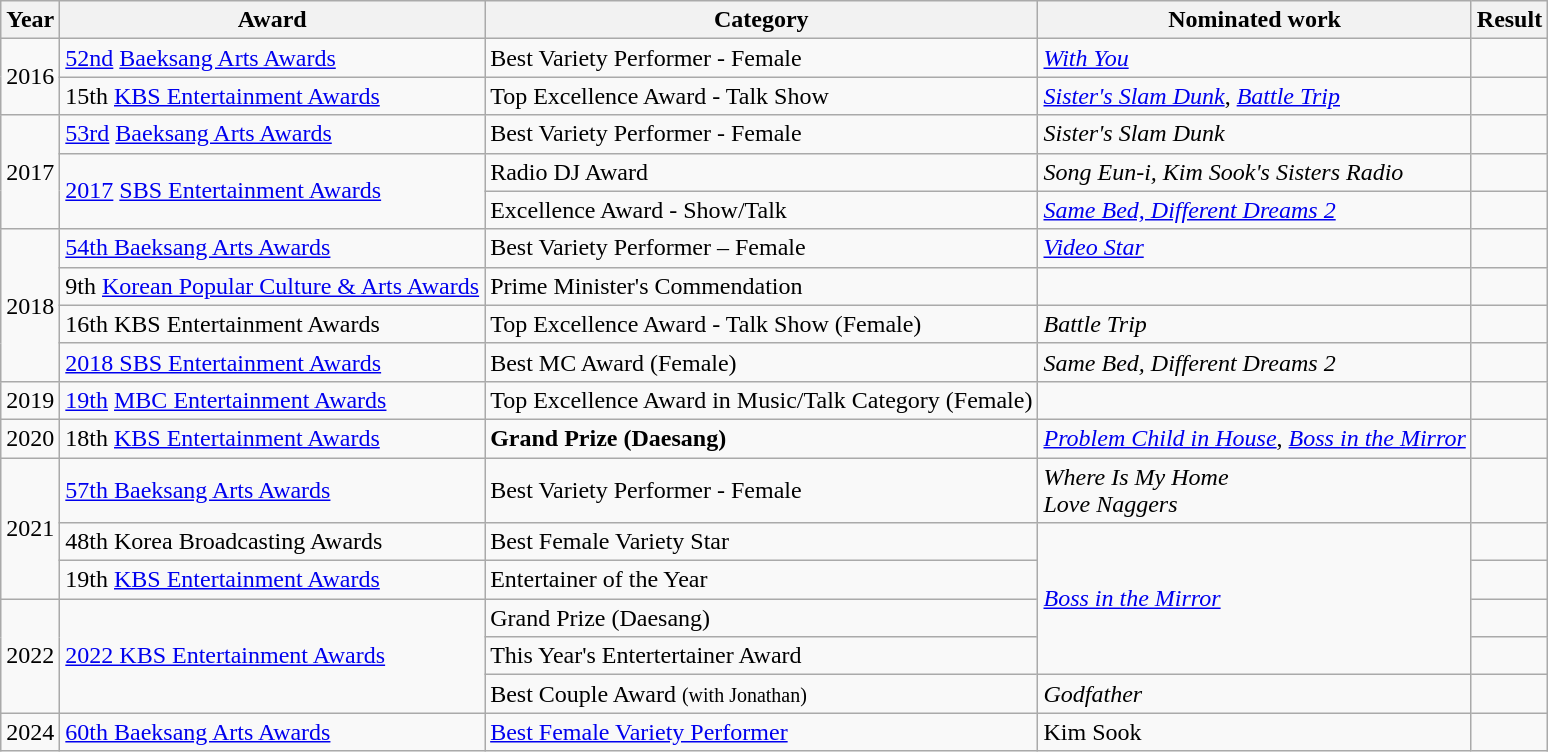<table class="wikitable">
<tr>
<th>Year</th>
<th>Award</th>
<th>Category</th>
<th>Nominated work</th>
<th>Result</th>
</tr>
<tr>
<td rowspan=2>2016</td>
<td><a href='#'>52nd</a> <a href='#'>Baeksang Arts Awards</a></td>
<td>Best Variety Performer - Female</td>
<td><em><a href='#'>With You</a></em></td>
<td></td>
</tr>
<tr>
<td>15th <a href='#'>KBS Entertainment Awards</a></td>
<td>Top Excellence Award - Talk Show</td>
<td><em><a href='#'>Sister's Slam Dunk</a></em>, <em><a href='#'>Battle Trip</a></em></td>
<td></td>
</tr>
<tr>
<td rowspan=3>2017</td>
<td><a href='#'>53rd</a> <a href='#'>Baeksang Arts Awards</a></td>
<td>Best Variety Performer - Female</td>
<td><em>Sister's Slam Dunk</em></td>
<td></td>
</tr>
<tr>
<td rowspan=2><a href='#'>2017</a> <a href='#'>SBS Entertainment Awards</a></td>
<td>Radio DJ Award</td>
<td><em>Song Eun-i, Kim Sook's Sisters Radio</em></td>
<td></td>
</tr>
<tr>
<td>Excellence Award - Show/Talk</td>
<td><em><a href='#'>Same Bed, Different Dreams 2</a></em></td>
<td></td>
</tr>
<tr>
<td rowspan=4>2018</td>
<td><a href='#'>54th Baeksang Arts Awards</a></td>
<td>Best Variety Performer – Female</td>
<td><em><a href='#'>Video Star</a></em></td>
<td></td>
</tr>
<tr>
<td>9th <a href='#'>Korean Popular Culture & Arts Awards</a></td>
<td>Prime Minister's Commendation</td>
<td></td>
<td></td>
</tr>
<tr>
<td>16th KBS Entertainment Awards</td>
<td>Top Excellence Award - Talk Show (Female)</td>
<td><em>Battle Trip</em></td>
<td></td>
</tr>
<tr>
<td><a href='#'>2018 SBS Entertainment Awards</a></td>
<td>Best MC Award (Female)</td>
<td><em>Same Bed, Different Dreams 2</em></td>
<td></td>
</tr>
<tr>
<td>2019</td>
<td><a href='#'>19th</a> <a href='#'>MBC Entertainment Awards</a></td>
<td>Top Excellence Award in Music/Talk Category (Female)</td>
<td><em></em></td>
<td></td>
</tr>
<tr>
<td>2020</td>
<td>18th <a href='#'>KBS Entertainment Awards</a></td>
<td><strong>Grand Prize (Daesang)</strong></td>
<td><em><a href='#'>Problem Child in House</a></em>, <em><a href='#'>Boss in the Mirror</a></em></td>
<td></td>
</tr>
<tr>
<td rowspan=3>2021</td>
<td><a href='#'>57th Baeksang Arts Awards</a></td>
<td>Best Variety Performer - Female</td>
<td><em>Where Is My Home</em> <br><em> Love Naggers</em></td>
<td></td>
</tr>
<tr>
<td>48th Korea Broadcasting Awards</td>
<td>Best Female Variety Star</td>
<td rowspan=4><em><a href='#'>Boss in the Mirror</a></em></td>
<td></td>
</tr>
<tr>
<td>19th <a href='#'>KBS Entertainment Awards</a></td>
<td>Entertainer of the Year</td>
<td></td>
</tr>
<tr>
<td rowspan="3">2022</td>
<td rowspan="3"><a href='#'>2022 KBS Entertainment Awards</a></td>
<td>Grand Prize (Daesang)</td>
<td></td>
</tr>
<tr>
<td>This Year's Entertertainer Award</td>
<td></td>
</tr>
<tr>
<td>Best Couple Award <small>(with Jonathan)</small></td>
<td><em>Godfather</em></td>
<td></td>
</tr>
<tr>
<td>2024</td>
<td><a href='#'>60th Baeksang Arts Awards</a></td>
<td><a href='#'>Best Female Variety Performer</a></td>
<td rowspan="2">Kim Sook</td>
<td></td>
</tr>
</table>
